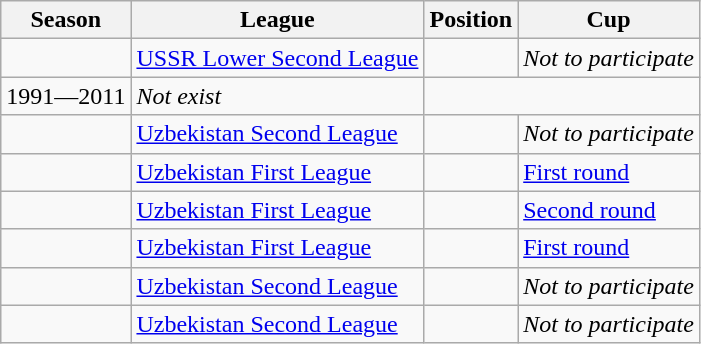<table class="wikitable">
<tr>
<th>Season</th>
<th>League</th>
<th>Position</th>
<th>Cup</th>
</tr>
<tr>
<td></td>
<td><a href='#'>USSR Lower Second League</a></td>
<td></td>
<td><em>Not to participate</em></td>
</tr>
<tr>
<td>1991—2011</td>
<td><em>Not exist</em></td>
</tr>
<tr>
<td></td>
<td><a href='#'>Uzbekistan Second League</a></td>
<td></td>
<td><em>Not to participate</em></td>
</tr>
<tr>
<td></td>
<td><a href='#'>Uzbekistan First League</a></td>
<td></td>
<td><a href='#'>First round</a></td>
</tr>
<tr>
<td></td>
<td><a href='#'>Uzbekistan First League</a></td>
<td></td>
<td><a href='#'>Second round</a></td>
</tr>
<tr>
<td></td>
<td><a href='#'>Uzbekistan First League</a></td>
<td></td>
<td><a href='#'>First round</a></td>
</tr>
<tr>
<td></td>
<td><a href='#'>Uzbekistan Second League</a></td>
<td></td>
<td><em>Not to participate</em></td>
</tr>
<tr>
<td></td>
<td><a href='#'>Uzbekistan Second League</a></td>
<td></td>
<td><em>Not to participate</em></td>
</tr>
</table>
